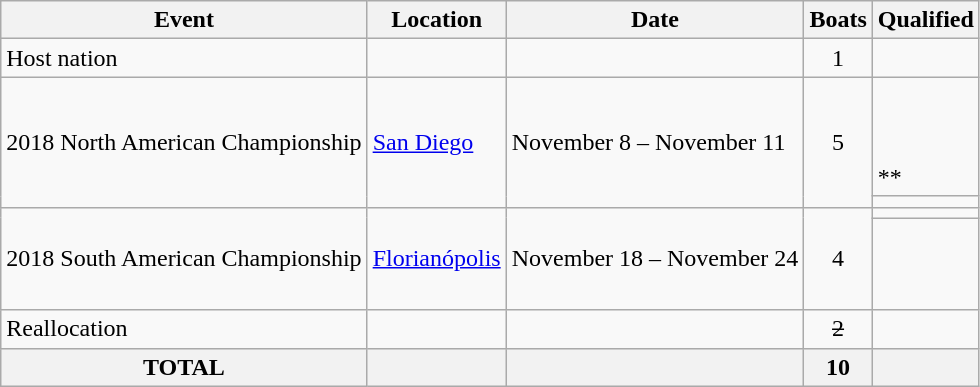<table class="wikitable">
<tr>
<th>Event</th>
<th>Location</th>
<th>Date</th>
<th>Boats</th>
<th>Qualified</th>
</tr>
<tr>
<td>Host nation</td>
<td></td>
<td></td>
<td align="center">1</td>
<td></td>
</tr>
<tr>
<td rowspan=2>2018 North American Championship</td>
<td rowspan=2> <a href='#'>San Diego</a></td>
<td rowspan=2>November 8 – November 11</td>
<td rowspan=2 align="center">5</td>
<td><br><br><br>**</td>
</tr>
<tr>
<td></td>
</tr>
<tr>
<td rowspan=2>2018 South American Championship</td>
<td rowspan=2> <a href='#'>Florianópolis</a></td>
<td rowspan=2>November 18 – November 24</td>
<td rowspan=2 align="center">4</td>
<td></td>
</tr>
<tr>
<td><br><br><br></td>
</tr>
<tr>
<td>Reallocation</td>
<td></td>
<td></td>
<td align="center"><s>2</s></td>
<td></td>
</tr>
<tr>
<th>TOTAL</th>
<th></th>
<th></th>
<th>10</th>
<th></th>
</tr>
</table>
